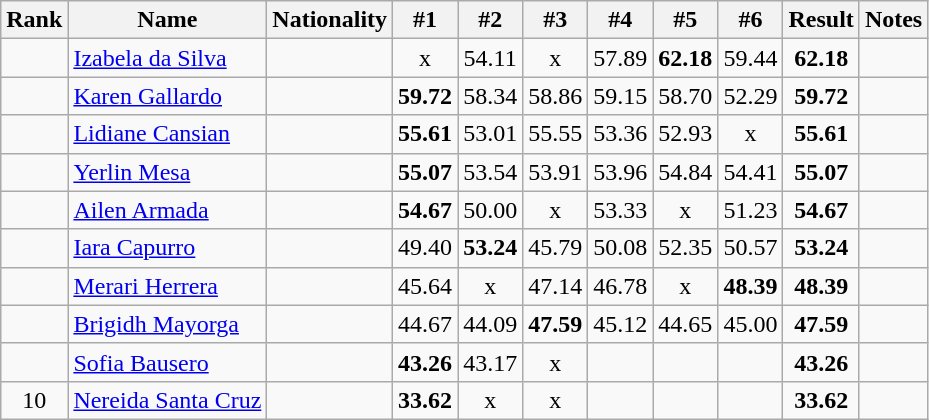<table class="wikitable sortable" style="text-align:center">
<tr>
<th>Rank</th>
<th>Name</th>
<th>Nationality</th>
<th>#1</th>
<th>#2</th>
<th>#3</th>
<th>#4</th>
<th>#5</th>
<th>#6</th>
<th>Result</th>
<th>Notes</th>
</tr>
<tr>
<td></td>
<td align=left><a href='#'>Izabela da Silva</a></td>
<td align=left></td>
<td>x</td>
<td>54.11</td>
<td>x</td>
<td>57.89</td>
<td><strong>62.18</strong></td>
<td>59.44</td>
<td><strong>62.18</strong></td>
<td><strong></strong></td>
</tr>
<tr>
<td></td>
<td align=left><a href='#'>Karen Gallardo</a></td>
<td align=left></td>
<td><strong>59.72</strong></td>
<td>58.34</td>
<td>58.86</td>
<td>59.15</td>
<td>58.70</td>
<td>52.29</td>
<td><strong>59.72</strong></td>
<td></td>
</tr>
<tr>
<td></td>
<td align=left><a href='#'>Lidiane Cansian</a></td>
<td align=left></td>
<td><strong>55.61</strong></td>
<td>53.01</td>
<td>55.55</td>
<td>53.36</td>
<td>52.93</td>
<td>x</td>
<td><strong>55.61</strong></td>
<td></td>
</tr>
<tr>
<td></td>
<td align=left><a href='#'>Yerlin Mesa</a></td>
<td align=left></td>
<td><strong>55.07</strong></td>
<td>53.54</td>
<td>53.91</td>
<td>53.96</td>
<td>54.84</td>
<td>54.41</td>
<td><strong>55.07</strong></td>
<td></td>
</tr>
<tr>
<td></td>
<td align=left><a href='#'>Ailen Armada</a></td>
<td align=left></td>
<td><strong>54.67</strong></td>
<td>50.00</td>
<td>x</td>
<td>53.33</td>
<td>x</td>
<td>51.23</td>
<td><strong>54.67</strong></td>
<td></td>
</tr>
<tr>
<td></td>
<td align=left><a href='#'>Iara Capurro</a></td>
<td align=left></td>
<td>49.40</td>
<td><strong>53.24</strong></td>
<td>45.79</td>
<td>50.08</td>
<td>52.35</td>
<td>50.57</td>
<td><strong>53.24</strong></td>
<td></td>
</tr>
<tr>
<td></td>
<td align=left><a href='#'>Merari Herrera</a></td>
<td align=left></td>
<td>45.64</td>
<td>x</td>
<td>47.14</td>
<td>46.78</td>
<td>x</td>
<td><strong>48.39</strong></td>
<td><strong>48.39</strong></td>
<td></td>
</tr>
<tr>
<td></td>
<td align=left><a href='#'>Brigidh Mayorga</a></td>
<td align=left></td>
<td>44.67</td>
<td>44.09</td>
<td><strong>47.59</strong></td>
<td>45.12</td>
<td>44.65</td>
<td>45.00</td>
<td><strong>47.59</strong></td>
<td></td>
</tr>
<tr>
<td></td>
<td align=left><a href='#'>Sofia Bausero</a></td>
<td align=left></td>
<td><strong>43.26</strong></td>
<td>43.17</td>
<td>x</td>
<td></td>
<td></td>
<td></td>
<td><strong>43.26</strong></td>
<td></td>
</tr>
<tr>
<td>10</td>
<td align=left><a href='#'>Nereida Santa Cruz</a></td>
<td align=left></td>
<td><strong>33.62</strong></td>
<td>x</td>
<td>x</td>
<td></td>
<td></td>
<td></td>
<td><strong>33.62</strong></td>
<td></td>
</tr>
</table>
